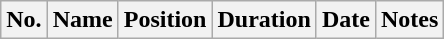<table class="wikitable">
<tr>
<th>No.</th>
<th>Name</th>
<th>Position</th>
<th>Duration</th>
<th>Date</th>
<th>Notes</th>
</tr>
</table>
